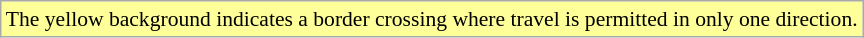<table class="wikitable" style="font-size:90%;">
<tr>
<td style="background:#ff9;">The yellow background indicates a border crossing where travel is permitted in only one direction.</td>
</tr>
</table>
